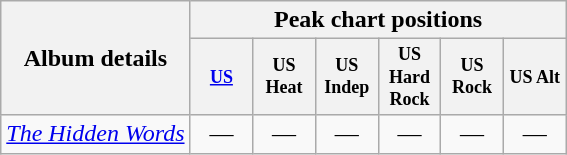<table class="wikitable" style="text-align:center;">
<tr>
<th rowspan="2">Album details</th>
<th colspan="19">Peak chart positions</th>
</tr>
<tr>
<th style="width:3em;font-size:75%"><a href='#'>US</a></th>
<th style="width:3em;font-size:75%">US Heat</th>
<th style="width:3em;font-size:75%">US Indep</th>
<th style="width:3em;font-size:75%">US Hard Rock</th>
<th style="width:3em;font-size:75%">US Rock</th>
<th style="width:3em;font-size:75%">US Alt</th>
</tr>
<tr>
<td align=left><em><a href='#'>The Hidden Words</a></em><br></td>
<td>—</td>
<td>—</td>
<td>—</td>
<td>—</td>
<td>—</td>
<td>—</td>
</tr>
</table>
